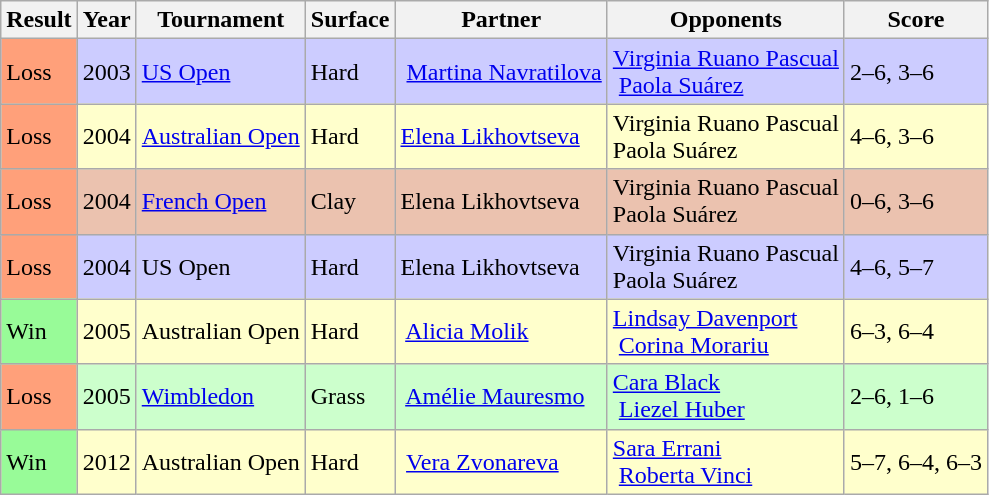<table class="sortable wikitable">
<tr>
<th>Result</th>
<th>Year</th>
<th>Tournament</th>
<th>Surface</th>
<th>Partner</th>
<th>Opponents</th>
<th>Score</th>
</tr>
<tr bgcolor=#CCCCFF>
<td bgcolor=FFA07A>Loss</td>
<td>2003</td>
<td><a href='#'>US Open</a></td>
<td>Hard</td>
<td> <a href='#'>Martina Navratilova</a></td>
<td> <a href='#'>Virginia Ruano Pascual</a><br> <a href='#'>Paola Suárez</a></td>
<td>2–6, 3–6</td>
</tr>
<tr bgcolor=#FFFFCC>
<td bgcolor=FFA07A>Loss</td>
<td>2004</td>
<td><a href='#'>Australian Open</a></td>
<td>Hard</td>
<td> <a href='#'>Elena Likhovtseva</a></td>
<td> Virginia Ruano Pascual<br> Paola Suárez</td>
<td>4–6, 3–6</td>
</tr>
<tr bgcolor=#EBC2AF>
<td bgcolor=FFA07A>Loss</td>
<td>2004</td>
<td><a href='#'>French Open</a></td>
<td>Clay</td>
<td> Elena Likhovtseva</td>
<td> Virginia Ruano Pascual<br> Paola Suárez</td>
<td>0–6, 3–6</td>
</tr>
<tr bgcolor=#CCCCFF>
<td bgcolor=FFA07A>Loss</td>
<td>2004</td>
<td>US Open</td>
<td>Hard</td>
<td> Elena Likhovtseva</td>
<td> Virginia Ruano Pascual<br> Paola Suárez</td>
<td>4–6, 5–7</td>
</tr>
<tr bgcolor=#FFFFCC>
<td bgcolor=98FB98>Win</td>
<td>2005</td>
<td>Australian Open</td>
<td>Hard</td>
<td> <a href='#'>Alicia Molik</a></td>
<td> <a href='#'>Lindsay Davenport</a><br> <a href='#'>Corina Morariu</a></td>
<td>6–3, 6–4</td>
</tr>
<tr bgcolor=#CCFFCC>
<td bgcolor=FFA07A>Loss</td>
<td>2005</td>
<td><a href='#'>Wimbledon</a></td>
<td>Grass</td>
<td> <a href='#'>Amélie Mauresmo</a></td>
<td> <a href='#'>Cara Black</a><br> <a href='#'>Liezel Huber</a></td>
<td>2–6, 1–6</td>
</tr>
<tr bgcolor=#FFFFCC>
<td bgcolor=98FB98>Win</td>
<td>2012</td>
<td>Australian Open</td>
<td>Hard</td>
<td> <a href='#'>Vera Zvonareva</a></td>
<td> <a href='#'>Sara Errani</a><br> <a href='#'>Roberta Vinci</a></td>
<td>5–7, 6–4, 6–3</td>
</tr>
</table>
